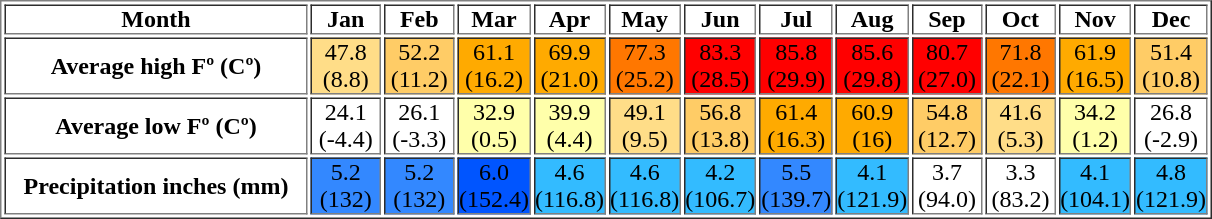<table border="1" cellpadding="0">
<tr>
<th style="width:200px;">Month</th>
<th width="45">Jan</th>
<th width="45">Feb</th>
<th width="45">Mar</th>
<th width="45">Apr</th>
<th width="45">May</th>
<th width="45">Jun</th>
<th width="45">Jul</th>
<th width="45">Aug</th>
<th width="45">Sep</th>
<th width="45">Oct</th>
<th width="45">Nov</th>
<th width="45">Dec</th>
</tr>
<tr>
<th>Average high Fº (Cº)</th>
<td style="background:#ffdd88; text-align:center;">47.8 (8.8)</td>
<td style="background:#fc6; text-align:center;">52.2 (11.2)</td>
<td style="background:#fa0; text-align:center;">61.1 (16.2)</td>
<td style="background:#fa0; text-align:center;">69.9 (21.0)</td>
<td style="background:#f70; text-align:center;">77.3 (25.2)</td>
<td style="background:red; text-align:center;">83.3 (28.5)</td>
<td style="background:red; text-align:center;">85.8 (29.9)</td>
<td style="background:red; text-align:center;">85.6 (29.8)</td>
<td style="background:red; text-align:center;">80.7 (27.0)</td>
<td style="background:#f70; text-align:center;">71.8 (22.1)</td>
<td style="background:#fa0; text-align:center;">61.9 (16.5)</td>
<td style="background:#fc6; text-align:center;">51.4 (10.8)</td>
</tr>
<tr>
<th>Average low Fº (Cº)</th>
<td style="text-align:center;">24.1 (-4.4)</td>
<td style="text-align:center;">26.1 (-3.3)</td>
<td style="background:#ffa; text-align:center;">32.9 (0.5)</td>
<td style="background:#ffa; text-align:center;">39.9 (4.4)</td>
<td style="background:#ffdd88; text-align:center;">49.1 (9.5)</td>
<td style="background:#fc6; text-align:center;">56.8 (13.8)</td>
<td style="background:#fa0; text-align:center;">61.4 (16.3)</td>
<td style="background:#fa0; text-align:center;">60.9 (16)</td>
<td style="background:#fc6; text-align:center;">54.8 (12.7)</td>
<td style="background:#ffdd88; text-align:center;">41.6 (5.3)</td>
<td style="background:#ffa; text-align:center;">34.2 (1.2)</td>
<td style="text-align:center;">26.8 (-2.9)</td>
</tr>
<tr>
<th>Precipitation inches (mm)</th>
<td style="background:#3388ff; text-align:center;">5.2 (132)</td>
<td style="background:#3388ff; text-align:center;">5.2 (132)</td>
<td style="background:#05f; text-align:center;">6.0 (152.4)</td>
<td style="background:#3bf; text-align:center;">4.6 (116.8)</td>
<td style="background:#3bf; text-align:center;">4.6 (116.8)</td>
<td style="background:#3bf; text-align:center;">4.2 (106.7)</td>
<td style="background:#3388ff; text-align:center;">5.5 (139.7)</td>
<td style="background:#3bf; text-align:center;">4.1 (121.9)</td>
<td style="text-align:center;">3.7 (94.0)</td>
<td style="text-align:center;">3.3 (83.2)</td>
<td style="background:#3bf; text-align:center;">4.1 (104.1)</td>
<td style="background:#3bf; text-align:center;">4.8 (121.9)</td>
</tr>
</table>
